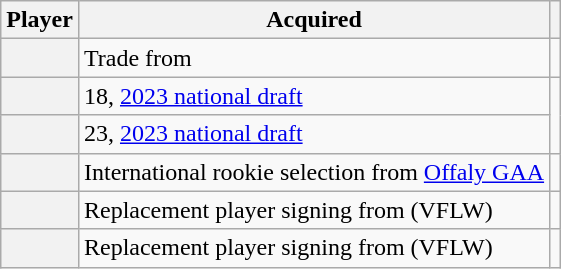<table class="wikitable plainrowheaders">
<tr>
<th scope="col">Player</th>
<th scope="col">Acquired</th>
<th scope="col"></th>
</tr>
<tr>
<th scope="row"></th>
<td>Trade from </td>
<td align="center"></td>
</tr>
<tr>
<th scope="row"></th>
<td> 18, <a href='#'>2023 national draft</a></td>
<td rowspan=2 align="center"></td>
</tr>
<tr>
<th scope="row"></th>
<td> 23, <a href='#'>2023 national draft</a></td>
</tr>
<tr>
<th scope=row></th>
<td>International rookie selection from <a href='#'>Offaly GAA</a></td>
<td align=center></td>
</tr>
<tr>
<th scope=row></th>
<td>Replacement player signing from  (VFLW)</td>
<td align=center></td>
</tr>
<tr>
<th scope=row></th>
<td>Replacement player signing from  (VFLW)</td>
<td align=center></td>
</tr>
</table>
